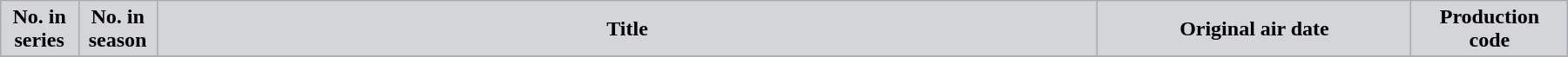<table class="wikitable plainrowheaders" width="95%" style="margin:auto;">
<tr>
<th width="5%" style="background-color: #d4d5d8; color:#000000;">No. in<br>series</th>
<th width="5%" style="background-color: #d4d5d8; color:#000000;">No. in<br>season</th>
<th style="background-color: #d4d5d8; color:#000000;">Title</th>
<th width="20%" style="background-color: #d4d5d8; color:#000000;">Original air date</th>
<th width="10%" style="background-color: #d4d5d8; color:#000000;">Production<br>code</th>
</tr>
<tr }>
</tr>
</table>
